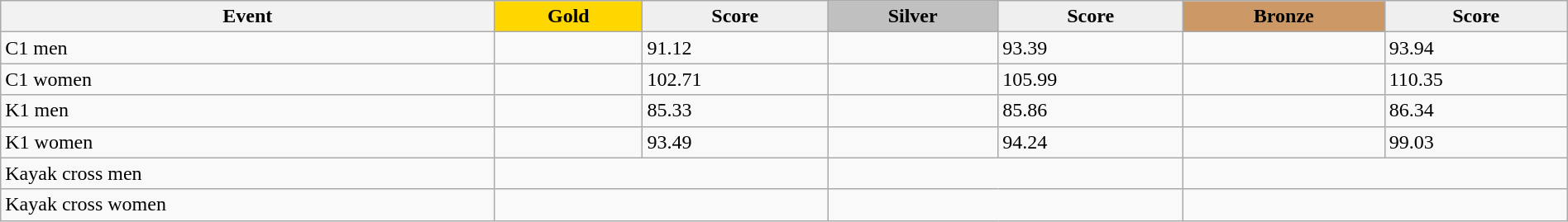<table class="wikitable" width=100%>
<tr>
<th>Event</th>
<td align=center bgcolor="gold"><strong>Gold</strong></td>
<td align=center bgcolor="EFEFEF"><strong>Score</strong></td>
<td align=center bgcolor="silver"><strong>Silver</strong></td>
<td align=center bgcolor="EFEFEF"><strong>Score</strong></td>
<td align=center bgcolor="CC9966"><strong>Bronze</strong></td>
<td align=center bgcolor="EFEFEF"><strong>Score</strong></td>
</tr>
<tr>
<td>C1 men</td>
<td></td>
<td>91.12</td>
<td></td>
<td>93.39</td>
<td></td>
<td>93.94</td>
</tr>
<tr>
<td>C1 women</td>
<td></td>
<td>102.71</td>
<td></td>
<td>105.99</td>
<td></td>
<td>110.35</td>
</tr>
<tr>
<td>K1 men</td>
<td></td>
<td>85.33</td>
<td></td>
<td>85.86</td>
<td></td>
<td>86.34</td>
</tr>
<tr>
<td>K1 women</td>
<td></td>
<td>93.49</td>
<td></td>
<td>94.24</td>
<td></td>
<td>99.03</td>
</tr>
<tr>
<td>Kayak cross men</td>
<td colspan=2></td>
<td colspan=2></td>
<td colspan=2></td>
</tr>
<tr>
<td>Kayak cross women</td>
<td colspan=2></td>
<td colspan=2></td>
<td colspan=2></td>
</tr>
</table>
